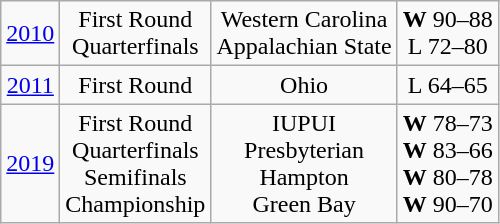<table class="wikitable">
<tr align="center">
<td><a href='#'>2010</a></td>
<td>First Round<br>Quarterfinals</td>
<td>Western Carolina<br>Appalachian State</td>
<td><strong>W</strong> 90–88<br>L 72–80</td>
</tr>
<tr style="text-align:center;">
<td><a href='#'>2011</a></td>
<td>First Round</td>
<td>Ohio</td>
<td>L 64–65</td>
</tr>
<tr style="text-align:center;">
<td><a href='#'>2019</a></td>
<td>First Round<br>Quarterfinals<br>Semifinals<br>Championship</td>
<td>IUPUI<br>Presbyterian<br>Hampton<br>Green Bay</td>
<td><strong>W</strong> 78–73<br><strong>W</strong> 83–66<br><strong>W</strong> 80–78<br><strong>W</strong> 90–70</td>
</tr>
</table>
